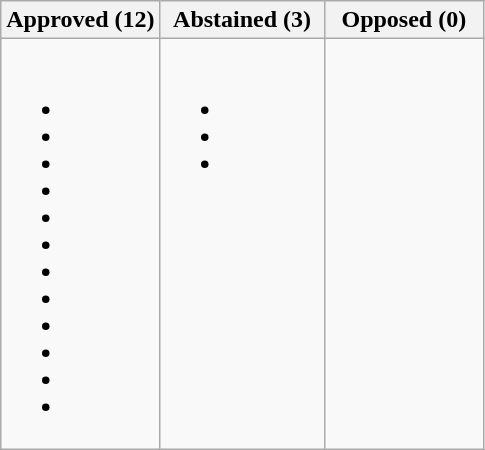<table class=wikitable>
<tr>
<th width="33%">Approved (12)</th>
<th width="34%">Abstained (3)</th>
<th width="33%">Opposed (0)</th>
</tr>
<tr valign=top>
<td><br><ul><li></li><li></li><li><strong></strong></li><li></li><li></li><li></li><li></li><li></li><li></li><li></li><li><strong></strong></li><li></li></ul></td>
<td><br><ul><li><strong></strong></li><li><strong></strong></li><li><strong></strong></li></ul></td>
<td></td>
</tr>
</table>
